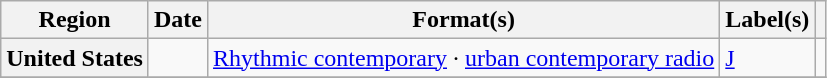<table class="wikitable plainrowheaders" style="text-align:left">
<tr>
<th scope="col">Region</th>
<th scope="col">Date</th>
<th scope="col">Format(s)</th>
<th scope="col">Label(s)</th>
<th scope="col"></th>
</tr>
<tr>
<th scope="row">United States</th>
<td></td>
<td><a href='#'>Rhythmic contemporary</a> · <a href='#'>urban contemporary radio</a></td>
<td><a href='#'>J</a></td>
<td></td>
</tr>
<tr>
</tr>
</table>
